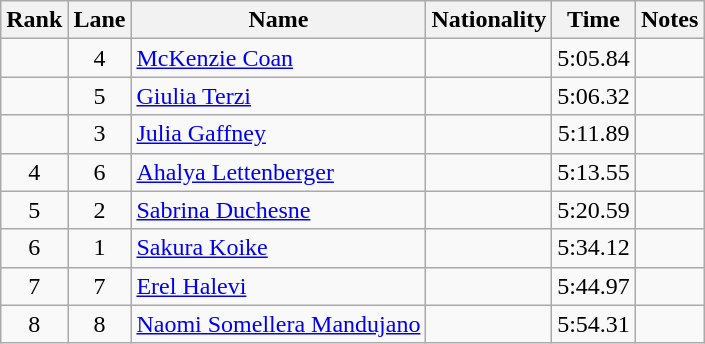<table class="wikitable sortable" style="text-align:center">
<tr>
<th>Rank</th>
<th>Lane</th>
<th>Name</th>
<th>Nationality</th>
<th>Time</th>
<th>Notes</th>
</tr>
<tr>
<td></td>
<td>4</td>
<td align=left><a href='#'>McKenzie Coan</a></td>
<td align=left></td>
<td>5:05.84</td>
<td></td>
</tr>
<tr>
<td></td>
<td>5</td>
<td align=left><a href='#'>Giulia Terzi</a></td>
<td align=left></td>
<td>5:06.32</td>
<td></td>
</tr>
<tr>
<td></td>
<td>3</td>
<td align=left><a href='#'>Julia Gaffney</a></td>
<td align=left></td>
<td>5:11.89</td>
<td></td>
</tr>
<tr>
<td>4</td>
<td>6</td>
<td align=left><a href='#'>Ahalya Lettenberger</a></td>
<td align=left></td>
<td>5:13.55</td>
<td></td>
</tr>
<tr>
<td>5</td>
<td>2</td>
<td align=left><a href='#'>Sabrina Duchesne</a></td>
<td align=left></td>
<td>5:20.59</td>
<td></td>
</tr>
<tr>
<td>6</td>
<td>1</td>
<td align=left><a href='#'>Sakura Koike</a></td>
<td align=left></td>
<td>5:34.12</td>
<td></td>
</tr>
<tr>
<td>7</td>
<td>7</td>
<td align=left><a href='#'>Erel Halevi</a></td>
<td align=left></td>
<td>5:44.97</td>
<td></td>
</tr>
<tr>
<td>8</td>
<td>8</td>
<td align=left><a href='#'>Naomi Somellera Mandujano</a></td>
<td align=left></td>
<td>5:54.31</td>
<td></td>
</tr>
</table>
